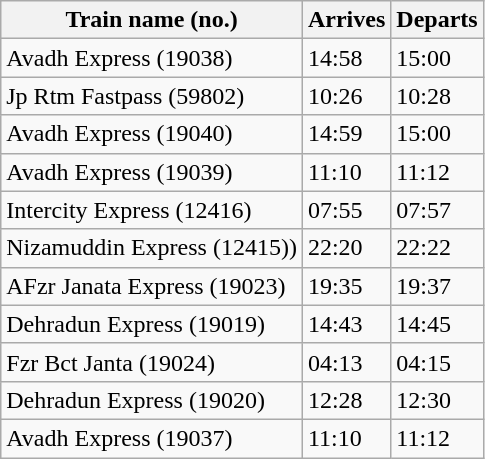<table class="wikitable">
<tr>
<th>Train name (no.)</th>
<th>Arrives</th>
<th>Departs</th>
</tr>
<tr>
<td>Avadh Express (19038)</td>
<td>14:58</td>
<td>15:00</td>
</tr>
<tr>
<td>Jp Rtm Fastpass (59802)</td>
<td>10:26</td>
<td>10:28</td>
</tr>
<tr>
<td>Avadh Express (19040)</td>
<td>14:59</td>
<td>15:00</td>
</tr>
<tr>
<td>Avadh Express (19039)</td>
<td>11:10</td>
<td>11:12</td>
</tr>
<tr>
<td>Intercity Express (12416)</td>
<td>07:55</td>
<td>07:57</td>
</tr>
<tr>
<td>Nizamuddin Express (12415))</td>
<td>22:20</td>
<td>22:22</td>
</tr>
<tr>
<td>AFzr Janata Express (19023)</td>
<td>19:35</td>
<td>19:37</td>
</tr>
<tr>
<td>Dehradun Express (19019)</td>
<td>14:43</td>
<td>14:45</td>
</tr>
<tr>
<td>Fzr Bct Janta (19024)</td>
<td>04:13</td>
<td>04:15</td>
</tr>
<tr>
<td>Dehradun Express (19020)</td>
<td>12:28</td>
<td>12:30</td>
</tr>
<tr>
<td>Avadh Express (19037)</td>
<td>11:10</td>
<td>11:12</td>
</tr>
</table>
